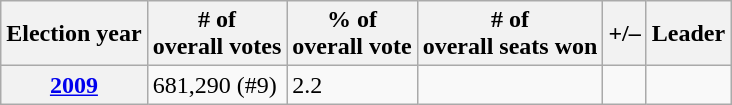<table class=wikitable>
<tr>
<th>Election year</th>
<th># of<br>overall votes</th>
<th>% of<br>overall vote</th>
<th># of<br>overall seats won</th>
<th>+/–</th>
<th>Leader</th>
</tr>
<tr>
<th><a href='#'>2009</a></th>
<td>681,290 (#9)</td>
<td>2.2</td>
<td></td>
<td></td>
<td></td>
</tr>
</table>
